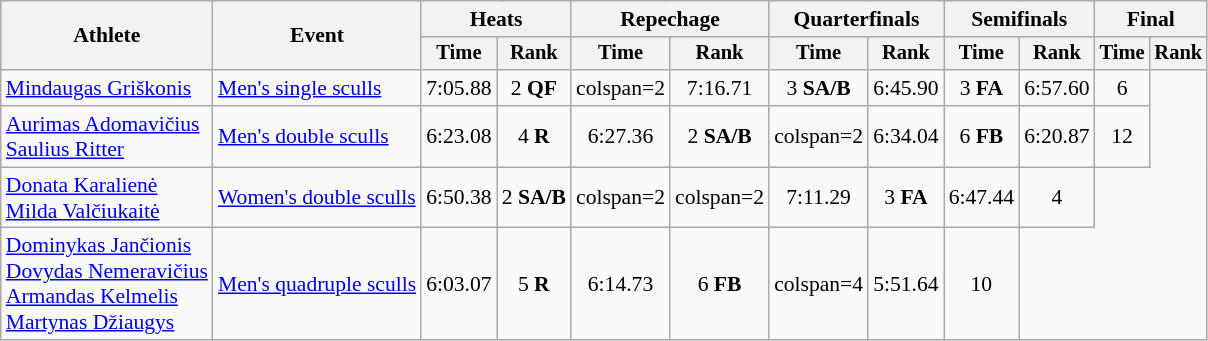<table class="wikitable" style="font-size:90%">
<tr>
<th rowspan="2">Athlete</th>
<th rowspan="2">Event</th>
<th colspan="2">Heats</th>
<th colspan="2">Repechage</th>
<th colspan="2">Quarterfinals</th>
<th colspan="2">Semifinals</th>
<th colspan="2">Final</th>
</tr>
<tr style="font-size:95%">
<th>Time</th>
<th>Rank</th>
<th>Time</th>
<th>Rank</th>
<th>Time</th>
<th>Rank</th>
<th>Time</th>
<th>Rank</th>
<th>Time</th>
<th>Rank</th>
</tr>
<tr align=center>
<td align=left><a href='#'>Mindaugas Griškonis</a></td>
<td align=left><a href='#'>Men's single sculls</a></td>
<td>7:05.88</td>
<td>2 <strong>QF</strong></td>
<td>colspan=2 </td>
<td>7:16.71</td>
<td>3 <strong>SA/B</strong></td>
<td>6:45.90</td>
<td>3 <strong>FA</strong></td>
<td>6:57.60</td>
<td>6</td>
</tr>
<tr align=center>
<td align=left><a href='#'>Aurimas Adomavičius</a><br><a href='#'>Saulius Ritter</a></td>
<td align=left><a href='#'>Men's double sculls</a></td>
<td>6:23.08</td>
<td>4 <strong>R</strong></td>
<td>6:27.36</td>
<td>2 <strong>SA/B</strong></td>
<td>colspan=2 </td>
<td>6:34.04</td>
<td>6 <strong>FB</strong></td>
<td>6:20.87</td>
<td>12</td>
</tr>
<tr align=center>
<td align=left><a href='#'>Donata Karalienė</a><br><a href='#'>Milda Valčiukaitė</a></td>
<td align=left><a href='#'>Women's double sculls</a></td>
<td>6:50.38</td>
<td>2 <strong>SA/B</strong></td>
<td>colspan=2 </td>
<td>colspan=2 </td>
<td>7:11.29</td>
<td>3 <strong>FA</strong></td>
<td>6:47.44</td>
<td>4</td>
</tr>
<tr align=center>
<td align=left><a href='#'>Dominykas Jančionis</a><br><a href='#'>Dovydas Nemeravičius</a><br><a href='#'>Armandas Kelmelis</a><br><a href='#'>Martynas Džiaugys</a></td>
<td align=left><a href='#'>Men's quadruple sculls</a></td>
<td>6:03.07</td>
<td>5 <strong>R</strong></td>
<td>6:14.73</td>
<td>6 <strong>FB</strong></td>
<td>colspan=4 </td>
<td>5:51.64</td>
<td>10</td>
</tr>
</table>
